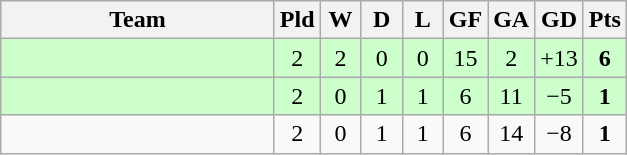<table class="wikitable" style="text-align: center;">
<tr>
<th width="175">Team</th>
<th width="20">Pld</th>
<th width="20">W</th>
<th width="20">D</th>
<th width="20">L</th>
<th width="20">GF</th>
<th width="20">GA</th>
<th width="20">GD</th>
<th width="20">Pts</th>
</tr>
<tr bgcolor="#ccffcc">
<td align="left"></td>
<td>2</td>
<td>2</td>
<td>0</td>
<td>0</td>
<td>15</td>
<td>2</td>
<td>+13</td>
<td><strong>6</strong></td>
</tr>
<tr bgcolor="#ccffcc">
<td align="left"></td>
<td>2</td>
<td>0</td>
<td>1</td>
<td>1</td>
<td>6</td>
<td>11</td>
<td>−5</td>
<td><strong>1</strong></td>
</tr>
<tr>
<td align="left"></td>
<td>2</td>
<td>0</td>
<td>1</td>
<td>1</td>
<td>6</td>
<td>14</td>
<td>−8</td>
<td><strong>1</strong></td>
</tr>
</table>
